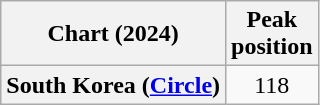<table class="wikitable plainrowheaders" style="text-align:center">
<tr>
<th scope="col">Chart (2024)</th>
<th scope="col">Peak<br>position</th>
</tr>
<tr>
<th scope="row">South Korea (<a href='#'>Circle</a>)</th>
<td>118</td>
</tr>
</table>
